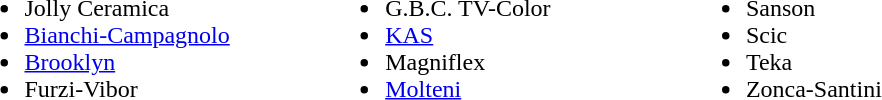<table>
<tr>
<td style="vertical-align:top; width:25%;"><br><ul><li>Jolly Ceramica</li><li><a href='#'>Bianchi-Campagnolo</a></li><li><a href='#'>Brooklyn</a></li><li>Furzi-Vibor</li></ul></td>
<td style="vertical-align:top; width:25%;"><br><ul><li>G.B.C. TV-Color</li><li><a href='#'>KAS</a></li><li>Magniflex</li><li><a href='#'>Molteni</a></li></ul></td>
<td style="vertical-align:top; width:25%;"><br><ul><li>Sanson</li><li>Scic</li><li>Teka</li><li>Zonca-Santini</li></ul></td>
</tr>
</table>
